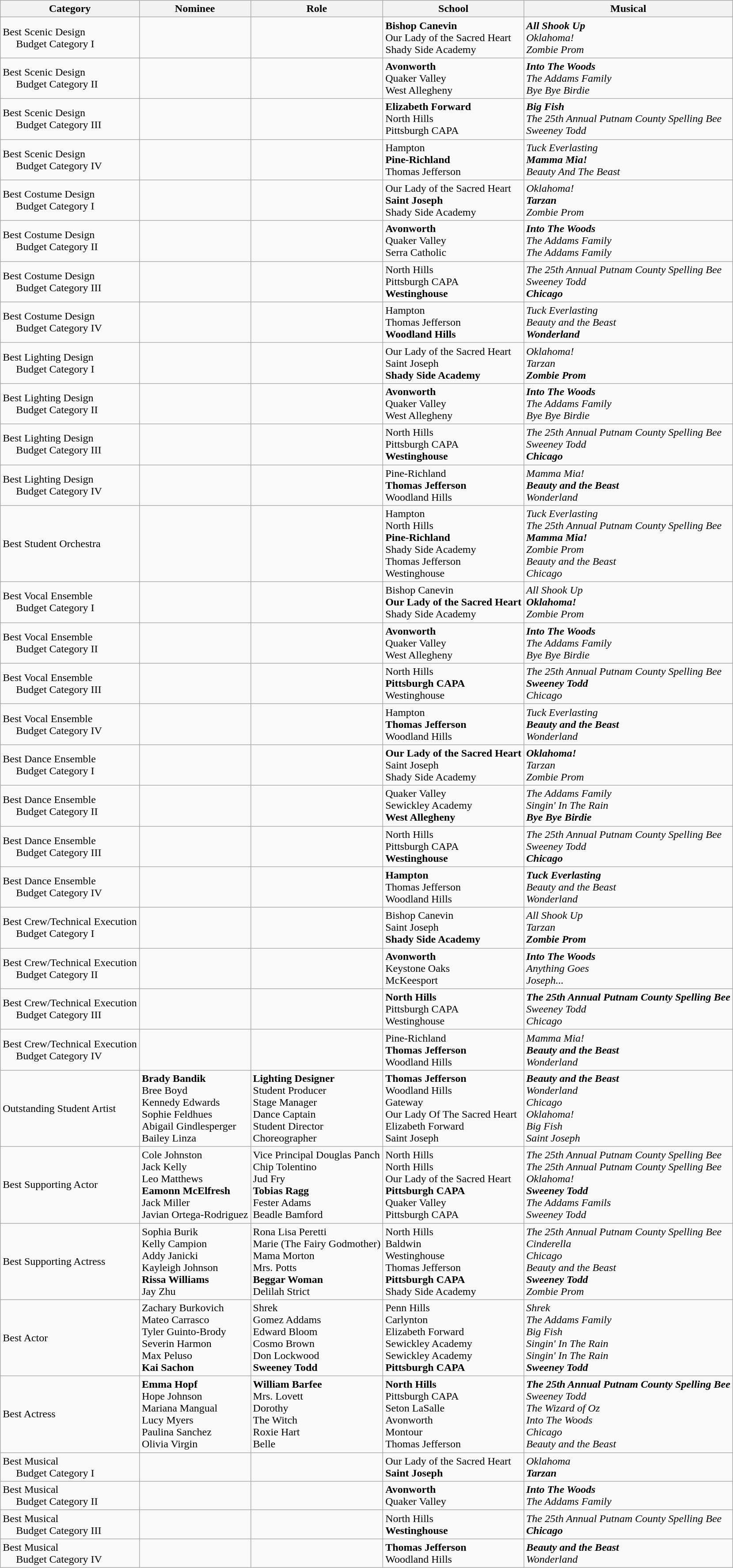<table class="wikitable">
<tr>
<th>Category</th>
<th>Nominee</th>
<th>Role</th>
<th>School</th>
<th>Musical</th>
</tr>
<tr>
<td>Best Scenic Design<br>     Budget Category I</td>
<td></td>
<td></td>
<td><strong>Bishop Canevin</strong><br>Our Lady of the Sacred Heart<br>Shady Side Academy</td>
<td><strong><em>All Shook Up</em></strong><br><em>Oklahoma!</em><br><em>Zombie Prom</em></td>
</tr>
<tr>
<td>Best Scenic Design<br>     Budget Category II</td>
<td></td>
<td></td>
<td><strong>Avonworth</strong><br>Quaker Valley<br>West Allegheny<br></td>
<td><strong><em>Into The Woods</em></strong><br><em>The Addams Family</em><br><em>Bye Bye Birdie</em><br></td>
</tr>
<tr>
<td>Best Scenic Design<br>     Budget Category III</td>
<td></td>
<td></td>
<td><strong>Elizabeth Forward</strong><br>North Hills<br>Pittsburgh CAPA</td>
<td><strong><em>Big Fish</em></strong><br><em>The 25th Annual Putnam County Spelling Bee</em><br><em>Sweeney Todd</em></td>
</tr>
<tr>
<td>Best Scenic Design<br>     Budget Category IV</td>
<td></td>
<td></td>
<td>Hampton<br><strong>Pine-Richland</strong><br>Thomas Jefferson</td>
<td><em>Tuck Everlasting</em><br><strong><em>Mamma Mia!</em></strong><br><em>Beauty And The Beast</em></td>
</tr>
<tr>
<td>Best Costume Design<br>     Budget Category I</td>
<td></td>
<td></td>
<td>Our Lady of the Sacred Heart<br><strong>Saint Joseph</strong><br>Shady Side Academy</td>
<td><em>Oklahoma!</em><br><strong><em>Tarzan</em></strong><br><em>Zombie Prom</em></td>
</tr>
<tr>
<td>Best Costume Design<br>     Budget Category II</td>
<td></td>
<td></td>
<td><strong>Avonworth</strong><br>Quaker Valley<br>Serra Catholic<br></td>
<td><strong><em>Into The Woods</em></strong><br><em>The Addams Family</em><br><em>The Addams Family</em><br></td>
</tr>
<tr>
<td>Best Costume Design<br>     Budget Category III</td>
<td></td>
<td></td>
<td>North Hills<br>Pittsburgh CAPA<br><strong>Westinghouse</strong></td>
<td><em>The 25th Annual Putnam County Spelling Bee</em><br><em>Sweeney Todd</em><br><strong><em>Chicago</em></strong></td>
</tr>
<tr>
<td>Best Costume Design<br>     Budget Category IV</td>
<td></td>
<td></td>
<td>Hampton<br>Thomas Jefferson<br><strong>Woodland Hills</strong></td>
<td><em>Tuck Everlasting</em><br><em>Beauty and the Beast</em><br><strong><em>Wonderland</em></strong></td>
</tr>
<tr>
<td>Best Lighting Design<br>     Budget Category I</td>
<td></td>
<td></td>
<td>Our Lady of the Sacred Heart<br>Saint Joseph<br><strong>Shady Side Academy</strong></td>
<td><em>Oklahoma!</em><br><em>Tarzan</em><br><strong><em>Zombie Prom</em></strong></td>
</tr>
<tr>
<td>Best Lighting Design<br>     Budget Category II</td>
<td></td>
<td></td>
<td><strong>Avonworth</strong><br>Quaker Valley<br>West Allegheny<br></td>
<td><strong><em>Into The Woods</em></strong><br><em>The Addams Family</em><br><em>Bye Bye Birdie</em><br></td>
</tr>
<tr>
<td>Best Lighting Design<br>     Budget Category III</td>
<td></td>
<td></td>
<td>North Hills<br>Pittsburgh CAPA<br><strong>Westinghouse</strong></td>
<td><em>The 25th Annual Putnam County Spelling Bee</em><br><em>Sweeney Todd</em><br><strong><em>Chicago</em></strong></td>
</tr>
<tr>
<td>Best Lighting Design<br>     Budget Category IV</td>
<td></td>
<td></td>
<td>Pine-Richland<br><strong>Thomas Jefferson</strong><br>Woodland Hills</td>
<td><em>Mamma Mia!</em><br><strong><em>Beauty and the Beast</em></strong><br><em>Wonderland</em></td>
</tr>
<tr>
<td>Best Student Orchestra</td>
<td></td>
<td></td>
<td>Hampton<br>North Hills<br><strong>Pine-Richland</strong><br>Shady Side Academy<br>Thomas Jefferson<br>Westinghouse</td>
<td><em>Tuck Everlasting</em><br><em>The 25th Annual Putnam County Spelling Bee</em><br><strong><em>Mamma Mia!</em></strong><br><em>Zombie Prom</em><br><em>Beauty and the Beast</em><br><em>Chicago</em></td>
</tr>
<tr>
<td>Best Vocal Ensemble<br>     Budget Category I</td>
<td></td>
<td></td>
<td>Bishop Canevin<br><strong>Our Lady of the Sacred Heart</strong><br>Shady Side Academy</td>
<td><em>All Shook Up</em><br><strong><em>Oklahoma!</em></strong><br><em>Zombie Prom</em></td>
</tr>
<tr>
<td>Best Vocal Ensemble<br>     Budget Category II</td>
<td></td>
<td></td>
<td><strong>Avonworth</strong><br>Quaker Valley<br>West Allegheny<br></td>
<td><strong><em>Into The Woods</em></strong><br><em>The Addams Family</em><br><em>Bye Bye Birdie</em><br></td>
</tr>
<tr>
<td>Best Vocal Ensemble<br>     Budget Category III</td>
<td></td>
<td></td>
<td>North Hills<br><strong>Pittsburgh CAPA</strong><br>Westinghouse</td>
<td><em>The 25th Annual Putnam County Spelling Bee</em><br><strong><em>Sweeney Todd</em></strong><br><em>Chicago</em></td>
</tr>
<tr>
<td>Best Vocal Ensemble<br>     Budget Category IV</td>
<td></td>
<td></td>
<td>Hampton<br><strong>Thomas Jefferson</strong><br>Woodland Hills</td>
<td><em>Tuck Everlasting</em><br><strong><em>Beauty and the Beast</em></strong><br><em>Wonderland</em></td>
</tr>
<tr>
<td>Best Dance Ensemble<br>     Budget Category I</td>
<td></td>
<td></td>
<td><strong>Our Lady of the Sacred Heart</strong><br>Saint Joseph<br>Shady Side Academy</td>
<td><strong><em>Oklahoma!</em></strong><br><em>Tarzan</em><br><em>Zombie Prom</em></td>
</tr>
<tr>
<td>Best Dance Ensemble<br>     Budget Category II</td>
<td></td>
<td></td>
<td>Quaker Valley<br>Sewickley Academy<br><strong>West Allegheny</strong><br></td>
<td><em>The Addams Family</em><br><em>Singin' In The Rain</em><br><strong><em>Bye Bye Birdie</em></strong><br></td>
</tr>
<tr>
<td>Best Dance Ensemble<br>     Budget Category III</td>
<td></td>
<td></td>
<td>North Hills<br>Pittsburgh CAPA<br><strong>Westinghouse</strong></td>
<td><em>The 25th Annual Putnam County Spelling Bee</em><br><em>Sweeney Todd</em><br><strong><em>Chicago</em></strong></td>
</tr>
<tr>
<td>Best Dance Ensemble<br>     Budget Category IV</td>
<td></td>
<td></td>
<td><strong>Hampton</strong><br>Thomas Jefferson<br>Woodland Hills</td>
<td><strong><em>Tuck Everlasting</em></strong><br><em>Beauty and the Beast</em><br><em>Wonderland</em></td>
</tr>
<tr>
<td>Best Crew/Technical Execution<br>     Budget Category I</td>
<td></td>
<td></td>
<td>Bishop Canevin<br>Saint Joseph<br><strong>Shady Side Academy</strong></td>
<td><em>All Shook Up</em><br><em>Tarzan</em><br><strong><em>Zombie Prom</em></strong></td>
</tr>
<tr>
<td>Best Crew/Technical Execution<br>     Budget Category II</td>
<td></td>
<td></td>
<td><strong>Avonworth</strong><br>Keystone Oaks<br>McKeesport<br></td>
<td><strong><em>Into The Woods</em></strong><br><em>Anything Goes</em><br><em>Joseph...</em><br></td>
</tr>
<tr>
<td>Best Crew/Technical Execution<br>     Budget Category III</td>
<td></td>
<td></td>
<td><strong>North Hills</strong><br>Pittsburgh CAPA<br>Westinghouse</td>
<td><strong><em>The 25th Annual Putnam County Spelling Bee</em></strong><br><em>Sweeney Todd</em><br><em>Chicago</em></td>
</tr>
<tr>
<td>Best Crew/Technical Execution<br>     Budget Category IV</td>
<td></td>
<td></td>
<td>Pine-Richland<br><strong>Thomas Jefferson</strong><br>Woodland Hills</td>
<td><em>Mamma Mia!</em><br><strong><em>Beauty and the Beast</em></strong><br><em>Wonderland</em></td>
</tr>
<tr>
<td>Outstanding Student Artist</td>
<td><strong>Brady Bandik</strong><br>Bree Boyd<br>Kennedy Edwards<br>Sophie Feldhues<br>Abigail Gindlesperger<br>Bailey Linza</td>
<td><strong>Lighting Designer</strong><br>Student Producer<br>Stage Manager<br>Dance Captain<br>Student Director<br>Choreographer</td>
<td><strong>Thomas Jefferson</strong><br>Woodland Hills<br>Gateway<br>Our Lady Of The Sacred Heart<br>Elizabeth Forward<br>Saint Joseph</td>
<td><strong><em>Beauty and the Beast</em></strong><br><em>Wonderland</em><br><em>Chicago</em><br><em>Oklahoma!</em><br><em>Big Fish</em><br><em>Saint Joseph</em></td>
</tr>
<tr>
<td>Best Supporting Actor</td>
<td>Cole Johnston<br>Jack Kelly<br>Leo Matthews<br><strong>Eamonn McElfresh</strong><br>Jack Miller<br>Javian Ortega-Rodriguez</td>
<td>Vice Principal Douglas Panch<br>Chip Tolentino<br>Jud Fry<br><strong>Tobias Ragg</strong><br>Fester Adams<br>Beadle Bamford</td>
<td>North Hills<br>North Hills<br>Our Lady of the Sacred Heart<br><strong>Pittsburgh CAPA</strong><br>Quaker Valley<br>Pittsburgh CAPA</td>
<td><em>The 25th Annual Putnam County Spelling Bee</em><br><em>The 25th Annual Putnam County Spelling Bee</em><br><em>Oklahoma!</em><br><strong><em>Sweeney Todd</em></strong><br><em>The Addams Famils</em><br><em>Sweeney Todd</em></td>
</tr>
<tr>
<td>Best Supporting Actress</td>
<td>Sophia Burik<br>Kelly Campion<br>Addy Janicki<br>Kayleigh Johnson<br><strong>Rissa Williams</strong><br>Jay Zhu</td>
<td>Rona Lisa Peretti<br>Marie (The Fairy Godmother)<br>Mama Morton<br>Mrs. Potts<br><strong>Beggar Woman</strong><br>Delilah Strict</td>
<td>North Hills<br>Baldwin<br>Westinghouse<br>Thomas Jefferson<br><strong>Pittsburgh CAPA</strong><br>Shady Side Academy</td>
<td><em>The 25th Annual Putnam County Spelling Bee</em><br><em>Cinderella</em><br><em>Chicago</em><br><em>Beauty and the Beast</em><br><strong><em>Sweeney Todd</em></strong><br><em>Zombie Prom</em><br></td>
</tr>
<tr>
<td>Best Actor</td>
<td>Zachary Burkovich<br>Mateo Carrasco<br>Tyler Guinto-Brody<br>Severin Harmon<br>Max Peluso<br><strong>Kai Sachon</strong></td>
<td>Shrek<br>Gomez Addams<br>Edward Bloom<br>Cosmo Brown<br>Don Lockwood<br><strong>Sweeney Todd</strong></td>
<td>Penn Hills<br>Carlynton<br>Elizabeth Forward<br>Sewickley Academy<br>Sewickley Academy<br><strong>Pittsburgh CAPA</strong></td>
<td><em>Shrek</em><br><em>The Addams Family</em><br><em>Big Fish</em><br><em>Singin' In The Rain</em><br><em>Singin' In The Rain</em><br><strong><em>Sweeney Todd</em></strong></td>
</tr>
<tr>
<td>Best Actress</td>
<td><strong>Emma Hopf</strong><br>Hope Johnson<br>Mariana Mangual<br>Lucy Myers<br>Paulina Sanchez<br>Olivia Virgin</td>
<td><strong>William Barfee</strong><br>Mrs. Lovett<br>Dorothy<br>The Witch<br>Roxie Hart<br>Belle</td>
<td><strong>North Hills</strong><br>Pittsburgh CAPA<br>Seton LaSalle<br>Avonworth<br>Montour<br>Thomas Jefferson</td>
<td><strong><em>The 25th Annual Putnam County Spelling Bee</em></strong><br><em>Sweeney Todd</em><br><em>The Wizard of Oz</em><br><em>Into The Woods</em><br><em>Chicago</em><br><em>Beauty and the Beast</em></td>
</tr>
<tr>
<td>Best Musical<br>     Budget Category I</td>
<td></td>
<td></td>
<td>Our Lady of the Sacred Heart<br><strong>Saint Joseph</strong></td>
<td><em>Oklahoma</em><br><strong><em>Tarzan</em></strong></td>
</tr>
<tr>
<td>Best Musical<br>     Budget Category II</td>
<td></td>
<td></td>
<td><strong>Avonworth</strong><br>Quaker Valley</td>
<td><strong><em>Into The Woods</em></strong><br><em>The Addams Family</em></td>
</tr>
<tr>
<td>Best Musical<br>     Budget Category III</td>
<td></td>
<td></td>
<td>North Hills<br><strong>Westinghouse</strong></td>
<td><em>The 25th Annual Putnam County Spelling Bee</em><br><strong><em>Chicago</em></strong></td>
</tr>
<tr>
<td>Best Musical<br>     Budget Category IV</td>
<td></td>
<td></td>
<td><strong>Thomas Jefferson</strong><br>Woodland Hills</td>
<td><strong><em>Beauty and the Beast</em></strong><br><em>Wonderland</em></td>
</tr>
</table>
